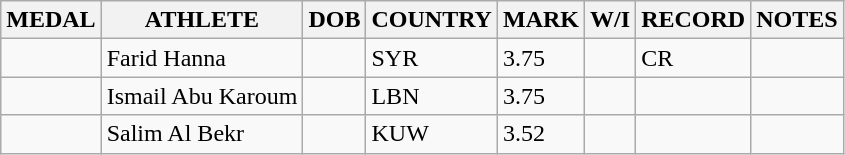<table class="wikitable">
<tr>
<th>MEDAL</th>
<th>ATHLETE</th>
<th>DOB</th>
<th>COUNTRY</th>
<th>MARK</th>
<th>W/I</th>
<th>RECORD</th>
<th>NOTES</th>
</tr>
<tr>
<td></td>
<td>Farid Hanna</td>
<td></td>
<td>SYR</td>
<td>3.75</td>
<td></td>
<td>CR</td>
<td></td>
</tr>
<tr>
<td></td>
<td>Ismail Abu Karoum</td>
<td></td>
<td>LBN</td>
<td>3.75</td>
<td></td>
<td></td>
<td></td>
</tr>
<tr>
<td></td>
<td>Salim Al Bekr</td>
<td></td>
<td>KUW</td>
<td>3.52</td>
<td></td>
<td></td>
<td></td>
</tr>
</table>
